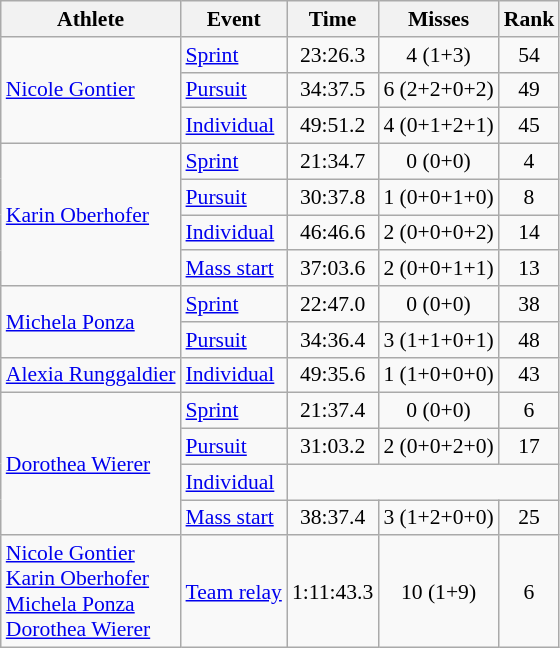<table class="wikitable" style="font-size:90%">
<tr>
<th>Athlete</th>
<th>Event</th>
<th>Time</th>
<th>Misses</th>
<th>Rank</th>
</tr>
<tr align=center>
<td align=left rowspan=3><a href='#'>Nicole Gontier</a></td>
<td align=left><a href='#'>Sprint</a></td>
<td>23:26.3</td>
<td>4 (1+3)</td>
<td>54</td>
</tr>
<tr align=center>
<td align=left><a href='#'>Pursuit</a></td>
<td>34:37.5</td>
<td>6 (2+2+0+2)</td>
<td>49</td>
</tr>
<tr align=center>
<td align=left><a href='#'>Individual</a></td>
<td>49:51.2</td>
<td>4 (0+1+2+1)</td>
<td>45</td>
</tr>
<tr align=center>
<td align=left rowspan=4><a href='#'>Karin Oberhofer</a></td>
<td align=left><a href='#'>Sprint</a></td>
<td>21:34.7</td>
<td>0 (0+0)</td>
<td>4</td>
</tr>
<tr align=center>
<td align=left><a href='#'>Pursuit</a></td>
<td>30:37.8</td>
<td>1 (0+0+1+0)</td>
<td>8</td>
</tr>
<tr align=center>
<td align=left><a href='#'>Individual</a></td>
<td>46:46.6</td>
<td>2 (0+0+0+2)</td>
<td>14</td>
</tr>
<tr align=center>
<td align=left><a href='#'>Mass start</a></td>
<td>37:03.6</td>
<td>2 (0+0+1+1)</td>
<td>13</td>
</tr>
<tr align=center>
<td align=left rowspan=2><a href='#'>Michela Ponza</a></td>
<td align=left><a href='#'>Sprint</a></td>
<td>22:47.0</td>
<td>0 (0+0)</td>
<td>38</td>
</tr>
<tr align=center>
<td align=left><a href='#'>Pursuit</a></td>
<td>34:36.4</td>
<td>3 (1+1+0+1)</td>
<td>48</td>
</tr>
<tr align=center>
<td align=left><a href='#'>Alexia Runggaldier</a></td>
<td align=left><a href='#'>Individual</a></td>
<td>49:35.6</td>
<td>1 (1+0+0+0)</td>
<td>43</td>
</tr>
<tr align=center>
<td align=left rowspan=4><a href='#'>Dorothea Wierer</a></td>
<td align=left><a href='#'>Sprint</a></td>
<td>21:37.4</td>
<td>0 (0+0)</td>
<td>6</td>
</tr>
<tr align=center>
<td align=left><a href='#'>Pursuit</a></td>
<td>31:03.2</td>
<td>2 (0+0+2+0)</td>
<td>17</td>
</tr>
<tr align=center>
<td align=left><a href='#'>Individual</a></td>
<td colspan=3></td>
</tr>
<tr align=center>
<td align=left><a href='#'>Mass start</a></td>
<td>38:37.4</td>
<td>3 (1+2+0+0)</td>
<td>25</td>
</tr>
<tr align=center>
<td align=left><a href='#'>Nicole Gontier</a><br><a href='#'>Karin Oberhofer</a><br><a href='#'>Michela Ponza</a><br><a href='#'>Dorothea Wierer</a></td>
<td align=left><a href='#'>Team relay</a></td>
<td>1:11:43.3</td>
<td>10 (1+9)</td>
<td>6</td>
</tr>
</table>
